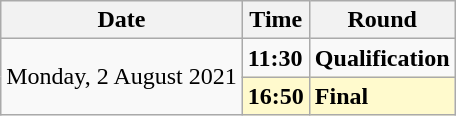<table class="wikitable">
<tr>
<th>Date</th>
<th>Time</th>
<th>Round</th>
</tr>
<tr>
<td rowspan=2>Monday, 2 August 2021</td>
<td><strong>11:30</strong></td>
<td><strong>Qualification</strong></td>
</tr>
<tr style=background:lemonchiffon>
<td><strong>16:50</strong></td>
<td><strong>Final</strong></td>
</tr>
</table>
